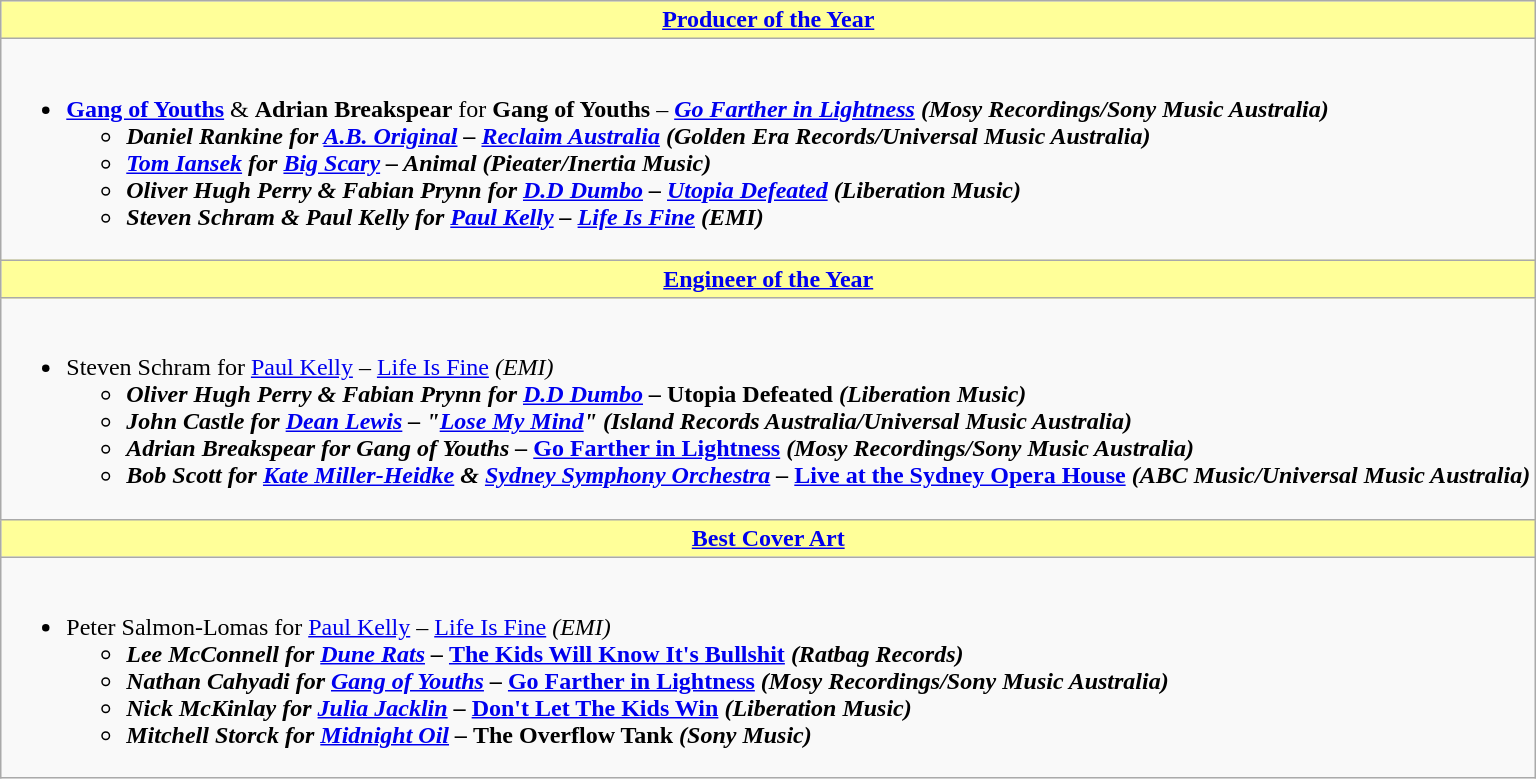<table class=wikitable style="width="150%">
<tr>
<th ! style="background:#ff9; width=;"50%"><a href='#'>Producer of the Year</a></th>
</tr>
<tr>
<td><br><ul><li><strong><a href='#'>Gang of Youths</a></strong> & <strong>Adrian Breakspear</strong> for <strong>Gang of Youths</strong> – <strong><em><a href='#'>Go Farther in Lightness</a><em> (Mosy Recordings/Sony Music Australia)<strong><ul><li>Daniel Rankine for <a href='#'>A.B. Original</a> – </em><a href='#'>Reclaim Australia</a><em> (Golden Era Records/Universal Music Australia)</li><li><a href='#'>Tom Iansek</a> for <a href='#'>Big Scary</a> – </em>Animal<em> (Pieater/Inertia Music)</li><li>Oliver Hugh Perry & Fabian Prynn for <a href='#'>D.D Dumbo</a> – </em><a href='#'>Utopia Defeated</a><em> (Liberation Music)</li><li>Steven Schram & Paul Kelly for <a href='#'>Paul Kelly</a> – </em><a href='#'>Life Is Fine</a><em> (EMI)</li></ul></li></ul></td>
</tr>
<tr>
<th ! style="background:#ff9; width=;"50%"><a href='#'>Engineer of the Year</a></th>
</tr>
<tr>
<td><br><ul><li></strong>Steven Schram for <a href='#'>Paul Kelly</a> – </em><a href='#'>Life Is Fine</a><em> (EMI)<strong><ul><li>Oliver Hugh Perry & Fabian Prynn for <a href='#'>D.D Dumbo</a> – </em>Utopia Defeated<em> (Liberation Music)</li><li>John Castle for <a href='#'>Dean Lewis</a> – "<a href='#'>Lose My Mind</a>" (Island Records Australia/Universal Music Australia)</li><li>Adrian Breakspear for Gang of Youths – </em><a href='#'>Go Farther in Lightness</a><em> (Mosy Recordings/Sony Music Australia)</li><li>Bob Scott for <a href='#'>Kate Miller-Heidke</a> & <a href='#'>Sydney Symphony Orchestra</a> – </em><a href='#'>Live at the Sydney Opera House</a><em> (ABC Music/Universal Music Australia)</li></ul></li></ul></td>
</tr>
<tr>
<th ! style="background:#ff9; width=;"50%"><a href='#'>Best Cover Art</a></th>
</tr>
<tr>
<td><br><ul><li></strong>Peter Salmon-Lomas for <a href='#'>Paul Kelly</a> – </em><a href='#'>Life Is Fine</a><em> (EMI)<strong><ul><li>Lee McConnell for <a href='#'>Dune Rats</a> – </em><a href='#'>The Kids Will Know It's Bullshit</a><em> (Ratbag Records)</li><li>Nathan Cahyadi for <a href='#'>Gang of Youths</a> – </em><a href='#'>Go Farther in Lightness</a><em> (Mosy Recordings/Sony Music Australia)</li><li>Nick McKinlay for <a href='#'>Julia Jacklin</a> – </em><a href='#'>Don't Let The Kids Win</a><em> (Liberation Music)</li><li>Mitchell Storck for <a href='#'>Midnight Oil</a> – </em>The Overflow Tank<em> (Sony Music)</li></ul></li></ul></td>
</tr>
</table>
